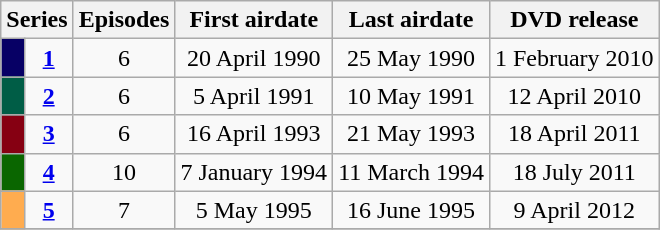<table class="wikitable">
<tr>
<th colspan="2">Series</th>
<th>Episodes</th>
<th>First airdate</th>
<th>Last airdate</th>
<th>DVD release</th>
</tr>
<tr>
<td style="background:#070065; height:15px;"></td>
<td style="text-align:center;"><strong><a href='#'>1</a></strong></td>
<td style="text-align:center;">6</td>
<td style="text-align:center;">20 April 1990</td>
<td style="text-align:center;">25 May 1990</td>
<td style="text-align:center;">1 February 2010</td>
</tr>
<tr>
<td style="background:#005d46; height:15px;"></td>
<td style="text-align:center;"><strong><a href='#'>2</a></strong></td>
<td style="text-align:center;">6</td>
<td style="text-align:center;">5 April 1991</td>
<td style="text-align:center;">10 May 1991</td>
<td style="text-align:center;">12 April 2010</td>
</tr>
<tr>
<td style="background:#860012; height:15px;"></td>
<td style="text-align:center;"><strong><a href='#'>3</a></strong></td>
<td style="text-align:center;">6</td>
<td style="text-align:center;">16 April 1993</td>
<td style="text-align:center;">21 May 1993</td>
<td style="text-align:center;">18 April 2011</td>
</tr>
<tr>
<td style="background:#0A6600; height:15px;"></td>
<td style="text-align:center;"><strong><a href='#'>4</a></strong></td>
<td style="text-align:center;">10</td>
<td style="text-align:center;">7 January 1994</td>
<td style="text-align:center;">11 March 1994</td>
<td style="text-align:center;">18 July 2011</td>
</tr>
<tr>
<td style="background:#ffac4f; height:15px;"></td>
<td style="text-align:center;"><strong><a href='#'>5</a></strong></td>
<td style="text-align:center;">7</td>
<td style="text-align:center;">5 May 1995</td>
<td style="text-align:center;">16 June 1995</td>
<td style="text-align:center;">9 April 2012</td>
</tr>
<tr>
</tr>
</table>
